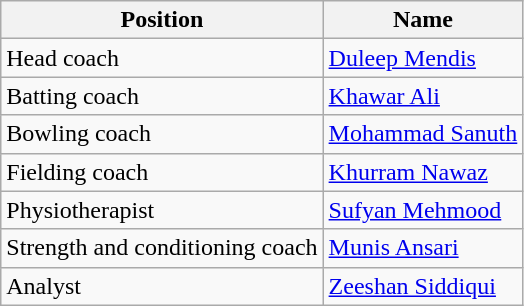<table class="wikitable">
<tr>
<th>Position</th>
<th>Name</th>
</tr>
<tr>
<td>Head coach</td>
<td><a href='#'>Duleep Mendis</a></td>
</tr>
<tr>
<td>Batting coach</td>
<td><a href='#'>Khawar Ali</a></td>
</tr>
<tr>
<td>Bowling coach</td>
<td><a href='#'>Mohammad Sanuth</a></td>
</tr>
<tr>
<td>Fielding coach</td>
<td><a href='#'>Khurram Nawaz</a></td>
</tr>
<tr>
<td>Physiotherapist</td>
<td><a href='#'>Sufyan Mehmood</a></td>
</tr>
<tr>
<td>Strength and conditioning coach</td>
<td><a href='#'>Munis Ansari</a></td>
</tr>
<tr>
<td>Analyst</td>
<td><a href='#'>Zeeshan Siddiqui</a></td>
</tr>
</table>
